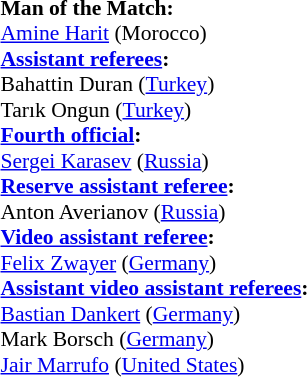<table style="width:100%; font-size:90%;">
<tr>
<td><br><strong>Man of the Match:</strong>
<br><a href='#'>Amine Harit</a> (Morocco)<br><strong><a href='#'>Assistant referees</a>:</strong>
<br>Bahattin Duran (<a href='#'>Turkey</a>)
<br>Tarık Ongun (<a href='#'>Turkey</a>)
<br><strong><a href='#'>Fourth official</a>:</strong>
<br><a href='#'>Sergei Karasev</a> (<a href='#'>Russia</a>)
<br><strong><a href='#'>Reserve assistant referee</a>:</strong>
<br>Anton Averianov (<a href='#'>Russia</a>)
<br><strong><a href='#'>Video assistant referee</a>:</strong>
<br><a href='#'>Felix Zwayer</a> (<a href='#'>Germany</a>)
<br><strong><a href='#'>Assistant video assistant referees</a>:</strong>
<br><a href='#'>Bastian Dankert</a> (<a href='#'>Germany</a>)
<br>Mark Borsch (<a href='#'>Germany</a>)
<br><a href='#'>Jair Marrufo</a> (<a href='#'>United States</a>)</td>
</tr>
</table>
